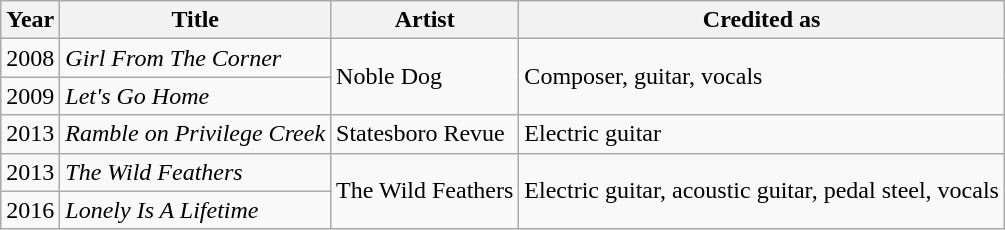<table class="wikitable">
<tr>
<th>Year</th>
<th>Title</th>
<th>Artist</th>
<th>Credited as</th>
</tr>
<tr>
<td>2008</td>
<td><em>Girl From The Corner</em></td>
<td rowspan="2">Noble Dog</td>
<td rowspan="2">Composer, guitar, vocals</td>
</tr>
<tr>
<td>2009</td>
<td><em>Let's Go Home</em></td>
</tr>
<tr>
<td>2013</td>
<td><em>Ramble on Privilege Creek</em></td>
<td>Statesboro Revue</td>
<td>Electric guitar</td>
</tr>
<tr>
<td>2013</td>
<td><em>The Wild Feathers</em></td>
<td rowspan="2">The Wild Feathers</td>
<td rowspan="2">Electric guitar, acoustic guitar, pedal steel, vocals</td>
</tr>
<tr>
<td>2016</td>
<td><em>Lonely Is A Lifetime</em></td>
</tr>
</table>
